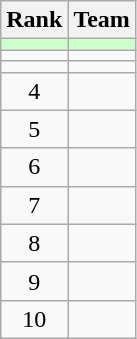<table class="wikitable">
<tr>
<th>Rank</th>
<th>Team</th>
</tr>
<tr bgcolor=#ccffcc>
<td align=center></td>
<td></td>
</tr>
<tr>
<td align=center></td>
<td></td>
</tr>
<tr>
<td align=center></td>
<td></td>
</tr>
<tr>
<td align=center>4</td>
<td></td>
</tr>
<tr>
<td align=center>5</td>
<td></td>
</tr>
<tr>
<td align=center>6</td>
<td></td>
</tr>
<tr>
<td align=center>7</td>
<td></td>
</tr>
<tr>
<td align=center>8</td>
<td></td>
</tr>
<tr>
<td align=center>9</td>
<td></td>
</tr>
<tr>
<td align=center>10</td>
<td></td>
</tr>
</table>
